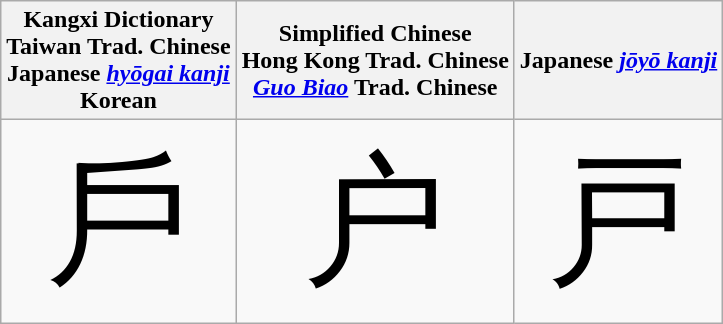<table class="wikitable" style="text-align: center;">
<tr>
<th>Kangxi Dictionary<br>Taiwan Trad. Chinese<br>Japanese <em><a href='#'>hyōgai kanji</a></em><br>Korean</th>
<th>Simplified Chinese<br>Hong Kong Trad. Chinese<br><em><a href='#'>Guo Biao</a></em> Trad. Chinese</th>
<th>Japanese <em><a href='#'>jōyō kanji</a></em></th>
</tr>
<tr style="font-size:6em;font-family:serif;line-height:100%;">
<td lang="zh">戶</td>
<td lang="zh">户</td>
<td lang="ja">戸</td>
</tr>
</table>
